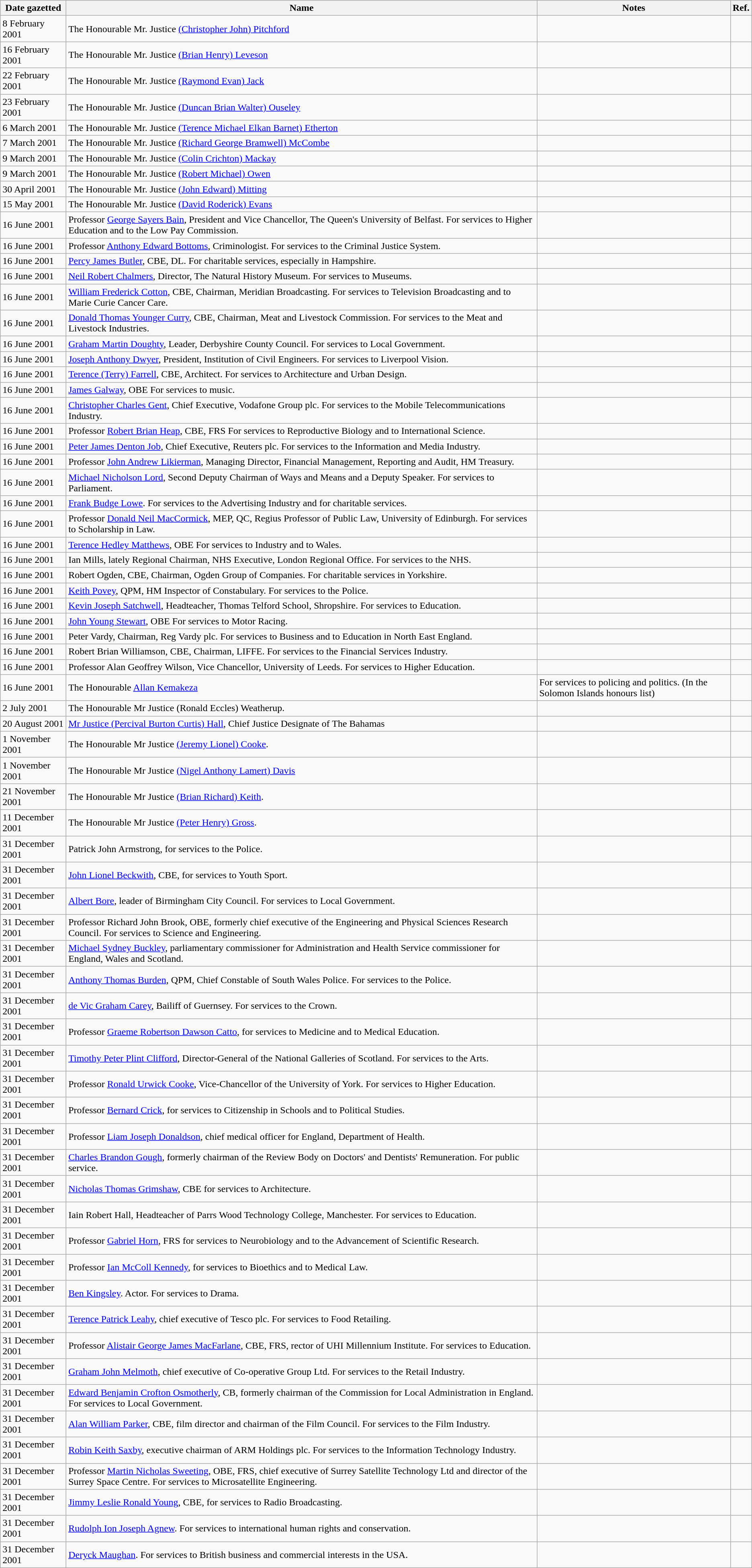<table class="wikitable">
<tr>
<th>Date gazetted</th>
<th>Name</th>
<th>Notes</th>
<th>Ref.</th>
</tr>
<tr>
<td>8 February 2001</td>
<td>The Honourable Mr. Justice <a href='#'>(Christopher John) Pitchford</a></td>
<td></td>
<td></td>
</tr>
<tr>
<td>16 February 2001</td>
<td>The Honourable Mr. Justice <a href='#'>(Brian Henry) Leveson</a></td>
<td></td>
<td></td>
</tr>
<tr>
<td>22 February 2001</td>
<td>The Honourable Mr. Justice <a href='#'>(Raymond Evan) Jack</a></td>
<td></td>
<td></td>
</tr>
<tr>
<td>23 February 2001</td>
<td>The Honourable Mr. Justice <a href='#'>(Duncan Brian Walter) Ouseley</a></td>
<td></td>
<td></td>
</tr>
<tr>
<td>6 March 2001</td>
<td>The Honourable Mr. Justice <a href='#'>(Terence Michael Elkan Barnet) Etherton</a></td>
<td></td>
<td></td>
</tr>
<tr>
<td>7 March 2001</td>
<td>The Honourable Mr. Justice <a href='#'>(Richard George Bramwell) McCombe</a></td>
<td></td>
<td></td>
</tr>
<tr>
<td>9 March 2001</td>
<td>The Honourable Mr. Justice <a href='#'>(Colin Crichton) Mackay</a></td>
<td></td>
<td></td>
</tr>
<tr>
<td>9 March 2001</td>
<td>The Honourable Mr. Justice <a href='#'>(Robert Michael) Owen</a></td>
<td></td>
<td></td>
</tr>
<tr>
<td>30 April 2001</td>
<td>The Honourable Mr. Justice <a href='#'>(John Edward) Mitting</a></td>
<td></td>
<td></td>
</tr>
<tr>
<td>15 May 2001</td>
<td>The Honourable Mr. Justice <a href='#'>(David Roderick) Evans</a></td>
<td></td>
<td></td>
</tr>
<tr>
<td>16 June 2001</td>
<td>Professor <a href='#'>George Sayers Bain</a>, President and Vice Chancellor, The Queen's University of Belfast. For services to Higher Education and to the Low Pay Commission.</td>
<td></td>
<td></td>
</tr>
<tr>
<td>16 June 2001</td>
<td>Professor <a href='#'>Anthony Edward Bottoms</a>, Criminologist. For services to the Criminal Justice System.</td>
<td></td>
<td></td>
</tr>
<tr>
<td>16 June 2001</td>
<td><a href='#'>Percy James Butler</a>, CBE, DL. For charitable services, especially in Hampshire.</td>
<td></td>
<td></td>
</tr>
<tr>
<td>16 June 2001</td>
<td><a href='#'>Neil Robert Chalmers</a>, Director, The Natural History Museum. For services to Museums.</td>
<td></td>
<td></td>
</tr>
<tr>
<td>16 June 2001</td>
<td><a href='#'>William Frederick Cotton</a>, CBE, Chairman, Meridian Broadcasting. For services to Television Broadcasting and to Marie Curie Cancer Care.</td>
<td></td>
<td></td>
</tr>
<tr>
<td>16 June 2001</td>
<td><a href='#'>Donald Thomas Younger Curry</a>, CBE, Chairman, Meat and Livestock Commission. For services to the Meat and Livestock Industries.</td>
<td></td>
<td></td>
</tr>
<tr>
<td>16 June 2001</td>
<td><a href='#'>Graham Martin Doughty</a>, Leader, Derbyshire County Council. For services to Local Government.</td>
<td></td>
<td></td>
</tr>
<tr>
<td>16 June 2001</td>
<td><a href='#'>Joseph Anthony Dwyer</a>, President, Institution of Civil Engineers. For services to Liverpool Vision.</td>
<td></td>
<td></td>
</tr>
<tr>
<td>16 June 2001</td>
<td><a href='#'>Terence (Terry) Farrell</a>, CBE, Architect. For services to Architecture and Urban Design.</td>
<td></td>
<td></td>
</tr>
<tr>
<td>16 June 2001</td>
<td><a href='#'>James Galway</a>, OBE For services to music.</td>
<td></td>
<td></td>
</tr>
<tr>
<td>16 June 2001</td>
<td><a href='#'>Christopher Charles Gent</a>, Chief Executive, Vodafone Group plc. For services to the Mobile Telecommunications Industry.</td>
<td></td>
<td></td>
</tr>
<tr>
<td>16 June 2001</td>
<td>Professor <a href='#'>Robert Brian Heap</a>, CBE, FRS For services to Reproductive Biology and to International Science.</td>
<td></td>
<td></td>
</tr>
<tr>
<td>16 June 2001</td>
<td><a href='#'>Peter James Denton Job</a>, Chief Executive, Reuters plc. For services to the Information and Media Industry.</td>
<td></td>
<td></td>
</tr>
<tr>
<td>16 June 2001</td>
<td>Professor <a href='#'>John Andrew Likierman</a>, Managing Director, Financial Management, Reporting and Audit, HM Treasury.</td>
<td></td>
<td></td>
</tr>
<tr>
<td>16 June 2001</td>
<td><a href='#'>Michael Nicholson Lord</a>, Second Deputy Chairman of Ways and Means and a Deputy Speaker. For services to Parliament.</td>
<td></td>
<td></td>
</tr>
<tr>
<td>16 June 2001</td>
<td><a href='#'>Frank Budge Lowe</a>. For services to the Advertising Industry and for charitable services.</td>
<td></td>
<td></td>
</tr>
<tr>
<td>16 June 2001</td>
<td>Professor <a href='#'>Donald Neil MacCormick</a>, MEP, QC, Regius Professor of Public Law, University of Edinburgh. For services to Scholarship in Law.</td>
<td></td>
<td></td>
</tr>
<tr>
<td>16 June 2001</td>
<td><a href='#'>Terence Hedley Matthews</a>, OBE For services to Industry and to Wales.</td>
<td></td>
<td></td>
</tr>
<tr>
<td>16 June 2001</td>
<td>Ian Mills, lately Regional Chairman, NHS Executive, London Regional Office. For services to the NHS.</td>
<td></td>
<td></td>
</tr>
<tr>
<td>16 June 2001</td>
<td>Robert Ogden, CBE, Chairman, Ogden Group of Companies. For charitable services in Yorkshire.</td>
<td></td>
<td></td>
</tr>
<tr>
<td>16 June 2001</td>
<td><a href='#'>Keith Povey</a>, QPM, HM Inspector of Constabulary. For services to the Police.</td>
<td></td>
<td></td>
</tr>
<tr>
<td>16 June 2001</td>
<td><a href='#'>Kevin Joseph Satchwell</a>, Headteacher, Thomas Telford School, Shropshire. For services to Education.</td>
<td></td>
<td></td>
</tr>
<tr>
<td>16 June 2001</td>
<td><a href='#'>John Young Stewart</a>, OBE For services to Motor Racing.</td>
<td></td>
<td></td>
</tr>
<tr>
<td>16 June 2001</td>
<td>Peter Vardy, Chairman, Reg Vardy plc. For services to Business and to Education in North East England.</td>
<td></td>
<td></td>
</tr>
<tr>
<td>16 June 2001</td>
<td>Robert Brian Williamson, CBE, Chairman, LIFFE. For services to the Financial Services Industry.</td>
<td></td>
<td></td>
</tr>
<tr>
<td>16 June 2001</td>
<td>Professor Alan Geoffrey Wilson, Vice Chancellor, University of Leeds. For services to Higher Education.</td>
<td></td>
<td></td>
</tr>
<tr>
<td>16 June 2001</td>
<td>The Honourable <a href='#'>Allan Kemakeza</a></td>
<td>For services to policing and politics. (In the Solomon Islands honours list)</td>
<td></td>
</tr>
<tr>
<td>2 July 2001</td>
<td>The Honourable Mr Justice (Ronald Eccles) Weatherup.</td>
<td></td>
<td></td>
</tr>
<tr>
<td>20 August 2001</td>
<td><a href='#'>Mr Justice (Percival Burton Curtis) Hall</a>, Chief Justice Designate of The Bahamas</td>
<td></td>
<td></td>
</tr>
<tr>
<td>1 November 2001</td>
<td>The Honourable Mr Justice <a href='#'>(Jeremy Lionel) Cooke</a>.</td>
<td></td>
<td></td>
</tr>
<tr>
<td>1 November 2001</td>
<td>The Honourable Mr Justice <a href='#'>(Nigel Anthony Lamert) Davis</a></td>
<td></td>
<td></td>
</tr>
<tr>
<td>21 November 2001</td>
<td>The Honourable Mr Justice <a href='#'>(Brian Richard) Keith</a>.</td>
<td></td>
<td></td>
</tr>
<tr>
<td>11 December 2001</td>
<td>The Honourable Mr Justice <a href='#'>(Peter Henry) Gross</a>.</td>
<td></td>
<td></td>
</tr>
<tr>
<td>31 December 2001</td>
<td>Patrick John Armstrong, for services to the Police.</td>
<td></td>
<td></td>
</tr>
<tr>
<td>31 December 2001</td>
<td><a href='#'>John Lionel Beckwith</a>, CBE, for services to Youth Sport.</td>
<td></td>
<td></td>
</tr>
<tr>
<td>31 December 2001</td>
<td><a href='#'>Albert Bore</a>, leader of Birmingham City Council. For services to Local Government.</td>
<td></td>
<td></td>
</tr>
<tr>
<td>31 December 2001</td>
<td>Professor Richard John Brook, OBE, formerly chief executive of the Engineering and Physical Sciences Research Council. For services to Science and Engineering.</td>
<td></td>
<td></td>
</tr>
<tr>
<td>31 December 2001</td>
<td><a href='#'>Michael Sydney Buckley</a>, parliamentary commissioner for Administration and Health Service commissioner for England, Wales and Scotland.</td>
<td></td>
<td></td>
</tr>
<tr>
<td>31 December 2001</td>
<td><a href='#'>Anthony Thomas Burden</a>, QPM, Chief Constable of South Wales Police. For services to the Police.</td>
<td></td>
<td></td>
</tr>
<tr>
<td>31 December 2001</td>
<td><a href='#'>de Vic Graham Carey</a>, Bailiff of Guernsey. For services to the Crown.</td>
<td></td>
<td></td>
</tr>
<tr>
<td>31 December 2001</td>
<td>Professor <a href='#'>Graeme Robertson Dawson Catto</a>, for services to Medicine and to Medical Education.</td>
<td></td>
<td></td>
</tr>
<tr>
<td>31 December 2001</td>
<td><a href='#'>Timothy Peter Plint Clifford</a>, Director-General of the National Galleries of Scotland. For services to the Arts.</td>
<td></td>
<td></td>
</tr>
<tr>
<td>31 December 2001</td>
<td>Professor <a href='#'>Ronald Urwick Cooke</a>, Vice-Chancellor of the University of York. For services to Higher Education.</td>
<td></td>
<td></td>
</tr>
<tr>
<td>31 December 2001</td>
<td>Professor <a href='#'>Bernard Crick</a>, for services to Citizenship in Schools and to Political Studies.</td>
<td></td>
<td></td>
</tr>
<tr>
<td>31 December 2001</td>
<td>Professor <a href='#'>Liam Joseph Donaldson</a>, chief medical officer for England, Department of Health.</td>
<td></td>
<td></td>
</tr>
<tr>
<td>31 December 2001</td>
<td><a href='#'>Charles Brandon Gough</a>, formerly chairman of the Review Body on Doctors' and Dentists' Remuneration. For public service.</td>
<td></td>
<td></td>
</tr>
<tr>
<td>31 December 2001</td>
<td><a href='#'>Nicholas Thomas Grimshaw</a>, CBE for services to Architecture.</td>
<td></td>
<td></td>
</tr>
<tr>
<td>31 December 2001</td>
<td>Iain Robert Hall, Headteacher of Parrs Wood Technology College, Manchester. For services to Education.</td>
<td></td>
<td></td>
</tr>
<tr>
<td>31 December 2001</td>
<td>Professor <a href='#'>Gabriel Horn</a>, FRS for services to Neurobiology and to the Advancement of Scientific Research.</td>
<td></td>
<td></td>
</tr>
<tr>
<td>31 December 2001</td>
<td>Professor <a href='#'>Ian McColl Kennedy</a>, for services to Bioethics and to Medical Law.</td>
<td></td>
<td></td>
</tr>
<tr>
<td>31 December 2001</td>
<td><a href='#'>Ben Kingsley</a>. Actor. For services to Drama.</td>
<td></td>
<td></td>
</tr>
<tr>
<td>31 December 2001</td>
<td><a href='#'>Terence Patrick Leahy</a>, chief executive of Tesco plc. For services to Food Retailing.</td>
<td></td>
<td></td>
</tr>
<tr>
<td>31 December 2001</td>
<td>Professor <a href='#'>Alistair George James MacFarlane</a>, CBE, FRS, rector of UHI Millennium Institute. For services to Education.</td>
<td></td>
<td></td>
</tr>
<tr>
<td>31 December 2001</td>
<td><a href='#'>Graham John Melmoth</a>, chief executive of Co-operative Group Ltd. For services to the Retail Industry.</td>
<td></td>
<td></td>
</tr>
<tr>
<td>31 December 2001</td>
<td><a href='#'>Edward Benjamin Crofton Osmotherly</a>, CB, formerly chairman of the Commission for Local Administration in England. For services to Local Government.</td>
<td></td>
<td></td>
</tr>
<tr>
<td>31 December 2001</td>
<td><a href='#'>Alan William Parker</a>, CBE, film director and chairman of the Film Council. For services to the Film Industry.</td>
<td></td>
<td></td>
</tr>
<tr>
<td>31 December 2001</td>
<td><a href='#'>Robin Keith Saxby</a>, executive chairman of ARM Holdings plc. For services to the Information Technology Industry.</td>
<td></td>
<td></td>
</tr>
<tr>
<td>31 December 2001</td>
<td>Professor <a href='#'>Martin Nicholas Sweeting</a>, OBE, FRS, chief executive of Surrey Satellite Technology Ltd and director of the Surrey Space Centre. For services to Microsatellite Engineering.</td>
<td></td>
<td></td>
</tr>
<tr>
<td>31 December 2001</td>
<td><a href='#'>Jimmy Leslie Ronald Young</a>, CBE, for services to Radio Broadcasting.</td>
<td></td>
<td></td>
</tr>
<tr>
<td>31 December 2001</td>
<td><a href='#'>Rudolph Ion Joseph Agnew</a>. For services to international human rights and conservation.</td>
<td></td>
<td></td>
</tr>
<tr>
<td>31 December 2001</td>
<td><a href='#'>Deryck Maughan</a>. For services to British business and commercial interests in the USA.</td>
<td></td>
<td></td>
</tr>
</table>
